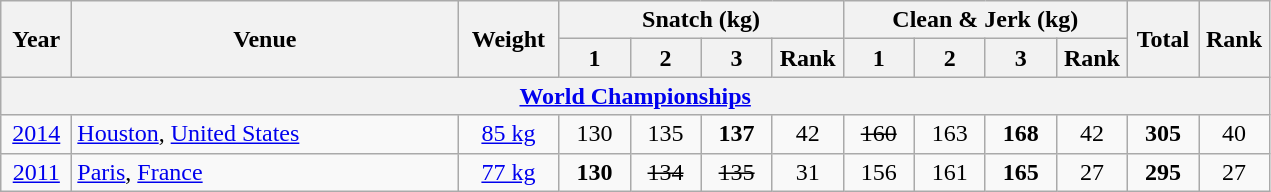<table class = "wikitable" style="text-align:center;">
<tr>
<th rowspan="2" style="width:40px;">Year</th>
<th rowspan="2" style="width:250px;">Venue</th>
<th rowspan="2" style="width:60px;">Weight</th>
<th colspan=4>Snatch (kg)</th>
<th colspan=4>Clean & Jerk (kg)</th>
<th rowspan="2" style="width:40px;">Total</th>
<th rowspan="2" style="width:40px;">Rank</th>
</tr>
<tr>
<th width=40>1</th>
<th width=40>2</th>
<th width=40>3</th>
<th width=40>Rank</th>
<th width=40>1</th>
<th width=40>2</th>
<th width=40>3</th>
<th width=40>Rank</th>
</tr>
<tr>
<th colspan=13><a href='#'>World Championships</a></th>
</tr>
<tr>
<td><a href='#'>2014</a></td>
<td align=left> <a href='#'>Houston</a>, <a href='#'>United States</a></td>
<td><a href='#'>85 kg</a></td>
<td>130</td>
<td>135</td>
<td><strong>137</strong></td>
<td>42</td>
<td><s>160</s></td>
<td>163</td>
<td><strong>168</strong></td>
<td>42</td>
<td><strong>305</strong></td>
<td>40</td>
</tr>
<tr>
<td><a href='#'>2011</a></td>
<td align=left> <a href='#'>Paris</a>, <a href='#'>France</a></td>
<td><a href='#'>77 kg</a></td>
<td><strong>130</strong></td>
<td><s>134</s></td>
<td><s>135</s></td>
<td>31</td>
<td>156</td>
<td>161</td>
<td><strong>165</strong></td>
<td>27</td>
<td><strong>295</strong></td>
<td>27</td>
</tr>
</table>
